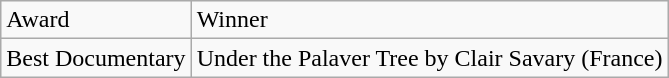<table class="wikitable sortable">
<tr>
<td>Award</td>
<td>Winner</td>
</tr>
<tr>
<td>Best Documentary</td>
<td>Under the Palaver Tree by Clair Savary (France)</td>
</tr>
</table>
